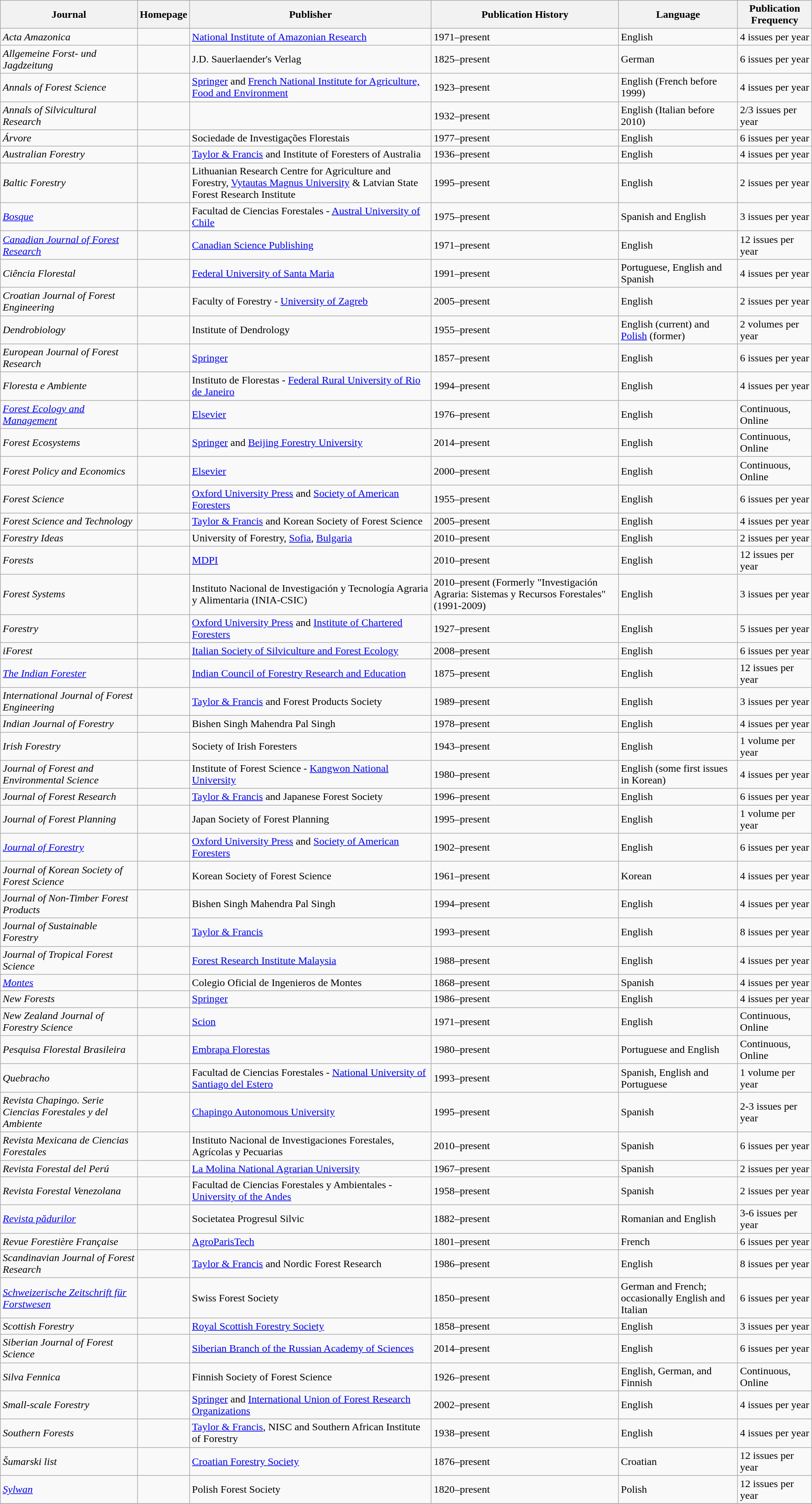<table class="wikitable sortable">
<tr>
<th>Journal</th>
<th>Homepage</th>
<th>Publisher</th>
<th>Publication History</th>
<th>Language</th>
<th>Publication Frequency</th>
</tr>
<tr>
<td><em>Acta Amazonica</em></td>
<td></td>
<td><a href='#'>National Institute of Amazonian Research</a></td>
<td>1971–present</td>
<td>English</td>
<td>4 issues per year</td>
</tr>
<tr>
<td><em>Allgemeine Forst- und Jagdzeitung</em></td>
<td></td>
<td>J.D. Sauerlaender's Verlag</td>
<td>1825–present</td>
<td>German</td>
<td>6 issues per year</td>
</tr>
<tr>
<td><em>Annals of Forest Science</em></td>
<td></td>
<td><a href='#'>Springer</a> and <a href='#'>French National Institute for Agriculture, Food and Environment</a></td>
<td>1923–present</td>
<td>English (French before 1999)</td>
<td>4 issues per year</td>
</tr>
<tr>
<td><em>Annals of Silvicultural Research</em></td>
<td></td>
<td></td>
<td>1932–present</td>
<td>English (Italian before 2010)</td>
<td>2/3 issues per year</td>
</tr>
<tr>
<td><em>Árvore</em></td>
<td></td>
<td>Sociedade de Investigações Florestais</td>
<td>1977–present</td>
<td>English</td>
<td>6 issues per year</td>
</tr>
<tr>
<td><em>Australian Forestry</em></td>
<td></td>
<td><a href='#'>Taylor & Francis</a> and Institute of Foresters of Australia</td>
<td>1936–present</td>
<td>English</td>
<td>4 issues per year</td>
</tr>
<tr>
<td><em>Baltic Forestry</em></td>
<td></td>
<td>Lithuanian Research Centre for Agriculture and Forestry, <a href='#'>Vytautas Magnus University</a> & Latvian State Forest Research Institute</td>
<td>1995–present</td>
<td>English</td>
<td>2 issues per year</td>
</tr>
<tr>
<td><em><a href='#'>Bosque</a></em></td>
<td></td>
<td>Facultad de Ciencias Forestales - <a href='#'>Austral University of Chile</a></td>
<td>1975–present</td>
<td>Spanish and English</td>
<td>3 issues per year</td>
</tr>
<tr>
<td><em><a href='#'>Canadian Journal of Forest Research</a></em></td>
<td></td>
<td><a href='#'>Canadian Science Publishing</a></td>
<td>1971–present</td>
<td>English</td>
<td>12 issues per year</td>
</tr>
<tr>
<td><em>Ciência Florestal</em></td>
<td></td>
<td><a href='#'>Federal University of Santa Maria</a></td>
<td>1991–present</td>
<td>Portuguese, English and Spanish</td>
<td>4 issues per year</td>
</tr>
<tr>
<td><em>Croatian Journal of Forest Engineering</em></td>
<td></td>
<td>Faculty of Forestry - <a href='#'>University of Zagreb</a></td>
<td>2005–present</td>
<td>English</td>
<td>2 issues per year</td>
</tr>
<tr>
<td><em>Dendrobiology</em></td>
<td></td>
<td>Institute of Dendrology</td>
<td>1955–present</td>
<td>English (current) and <a href='#'>Polish</a> (former)</td>
<td>2 volumes per year</td>
</tr>
<tr>
<td><em>European Journal of Forest Research</em></td>
<td></td>
<td><a href='#'>Springer</a></td>
<td>1857–present</td>
<td>English</td>
<td>6 issues per year</td>
</tr>
<tr>
<td><em>Floresta e Ambiente</em></td>
<td></td>
<td>Instituto de Florestas - <a href='#'>Federal Rural University of Rio de Janeiro</a></td>
<td>1994–present</td>
<td>English</td>
<td>4 issues per year</td>
</tr>
<tr>
<td><em><a href='#'>Forest Ecology and Management</a></em></td>
<td></td>
<td><a href='#'>Elsevier</a></td>
<td>1976–present</td>
<td>English</td>
<td>Continuous, Online</td>
</tr>
<tr>
<td><em>Forest Ecosystems</em></td>
<td></td>
<td><a href='#'>Springer</a> and <a href='#'>Beijing Forestry University</a></td>
<td>2014–present</td>
<td>English</td>
<td>Continuous, Online</td>
</tr>
<tr>
<td><em>Forest Policy and Economics</em></td>
<td></td>
<td><a href='#'>Elsevier</a></td>
<td>2000–present</td>
<td>English</td>
<td>Continuous, Online</td>
</tr>
<tr>
<td><em>Forest Science</em></td>
<td></td>
<td><a href='#'>Oxford University Press</a> and <a href='#'>Society of American Foresters</a></td>
<td>1955–present</td>
<td>English</td>
<td>6 issues per year</td>
</tr>
<tr>
<td><em>Forest Science and Technology</em></td>
<td></td>
<td><a href='#'>Taylor & Francis</a> and Korean Society of Forest Science</td>
<td>2005–present</td>
<td>English</td>
<td>4 issues per year</td>
</tr>
<tr>
<td><em>Forestry Ideas</em></td>
<td></td>
<td>University of Forestry, <a href='#'>Sofia</a>, <a href='#'>Bulgaria</a></td>
<td>2010–present</td>
<td>English</td>
<td>2 issues per year</td>
</tr>
<tr>
<td><em>Forests</em></td>
<td></td>
<td><a href='#'>MDPI</a></td>
<td>2010–present</td>
<td>English</td>
<td>12 issues per year</td>
</tr>
<tr>
<td><em>Forest Systems</em></td>
<td></td>
<td>Instituto Nacional de Investigación y Tecnología Agraria y Alimentaria (INIA-CSIC)</td>
<td>2010–present (Formerly "Investigación Agraria: Sistemas y Recursos Forestales" (1991-2009)</td>
<td>English</td>
<td>3 issues per year</td>
</tr>
<tr>
<td><em>Forestry</em></td>
<td></td>
<td><a href='#'>Oxford University Press</a> and <a href='#'>Institute of Chartered Foresters</a></td>
<td>1927–present</td>
<td>English</td>
<td>5 issues per year</td>
</tr>
<tr>
<td><em>iForest</em></td>
<td></td>
<td><a href='#'>Italian Society of Silviculture and Forest Ecology</a></td>
<td>2008–present</td>
<td>English</td>
<td>6 issues per year</td>
</tr>
<tr>
<td><em><a href='#'>The Indian Forester</a></em></td>
<td></td>
<td><a href='#'>Indian Council of Forestry Research and Education</a></td>
<td>1875–present</td>
<td>English</td>
<td>12 issues per year</td>
</tr>
<tr>
<td><em>International Journal of Forest Engineering</em></td>
<td></td>
<td><a href='#'>Taylor & Francis</a> and Forest Products Society</td>
<td>1989–present</td>
<td>English</td>
<td>3 issues per year</td>
</tr>
<tr>
<td><em>Indian Journal of Forestry</em></td>
<td></td>
<td>Bishen Singh Mahendra Pal Singh</td>
<td>1978–present</td>
<td>English</td>
<td>4 issues per year</td>
</tr>
<tr>
<td><em>Irish Forestry</em></td>
<td></td>
<td>Society of Irish Foresters</td>
<td>1943–present</td>
<td>English</td>
<td>1 volume per year</td>
</tr>
<tr>
<td><em>Journal of Forest and Environmental Science</em></td>
<td></td>
<td>Institute of Forest Science - <a href='#'>Kangwon National University</a></td>
<td>1980–present</td>
<td>English (some first issues in Korean)</td>
<td>4 issues per year</td>
</tr>
<tr>
<td><em>Journal of Forest Research</em></td>
<td></td>
<td><a href='#'>Taylor & Francis</a> and Japanese Forest Society</td>
<td>1996–present</td>
<td>English</td>
<td>6 issues per year</td>
</tr>
<tr>
<td><em>Journal of Forest Planning</em></td>
<td></td>
<td>Japan Society of Forest Planning</td>
<td>1995–present</td>
<td>English</td>
<td>1 volume per year</td>
</tr>
<tr>
<td><em><a href='#'>Journal of Forestry</a></em></td>
<td></td>
<td><a href='#'>Oxford University Press</a> and <a href='#'>Society of American Foresters</a></td>
<td>1902–present</td>
<td>English</td>
<td>6 issues per year</td>
</tr>
<tr>
<td><em>Journal of Korean Society of Forest Science</em></td>
<td></td>
<td>Korean Society of Forest Science</td>
<td>1961–present</td>
<td>Korean</td>
<td>4 issues per year</td>
</tr>
<tr>
<td><em>Journal of Non-Timber Forest Products</em></td>
<td></td>
<td>Bishen Singh Mahendra Pal Singh</td>
<td>1994–present</td>
<td>English</td>
<td>4 issues per year</td>
</tr>
<tr>
<td><em>Journal of Sustainable Forestry</em></td>
<td></td>
<td><a href='#'>Taylor & Francis</a></td>
<td>1993–present</td>
<td>English</td>
<td>8 issues per year</td>
</tr>
<tr>
<td><em>Journal of Tropical Forest Science</em></td>
<td></td>
<td><a href='#'>Forest Research Institute Malaysia</a></td>
<td>1988–present</td>
<td>English</td>
<td>4 issues per year</td>
</tr>
<tr>
<td><em><a href='#'>Montes</a></em></td>
<td></td>
<td>Colegio Oficial de Ingenieros de Montes</td>
<td>1868–present</td>
<td>Spanish</td>
<td>4 issues per year</td>
</tr>
<tr>
<td><em>New Forests</em></td>
<td></td>
<td><a href='#'>Springer</a></td>
<td>1986–present</td>
<td>English</td>
<td>4 issues per year</td>
</tr>
<tr>
<td><em>New Zealand Journal of Forestry Science</em></td>
<td></td>
<td><a href='#'>Scion</a></td>
<td>1971–present</td>
<td>English</td>
<td>Continuous, Online</td>
</tr>
<tr>
<td><em>Pesquisa Florestal Brasileira</em></td>
<td></td>
<td><a href='#'>Embrapa Florestas</a></td>
<td>1980–present</td>
<td>Portuguese and English</td>
<td>Continuous, Online</td>
</tr>
<tr>
<td><em>Quebracho</em></td>
<td></td>
<td>Facultad de Ciencias Forestales - <a href='#'>National University of Santiago del Estero</a></td>
<td>1993–present</td>
<td>Spanish, English and Portuguese</td>
<td>1 volume per year</td>
</tr>
<tr>
<td><em>Revista Chapingo. Serie Ciencias Forestales y del Ambiente</em></td>
<td></td>
<td><a href='#'>Chapingo Autonomous University</a></td>
<td>1995–present</td>
<td>Spanish</td>
<td>2-3 issues per year</td>
</tr>
<tr>
<td><em>Revista Mexicana de Ciencias Forestales</em></td>
<td></td>
<td>Instituto Nacional de Investigaciones Forestales, Agrícolas y Pecuarias</td>
<td>2010–present</td>
<td>Spanish</td>
<td>6 issues per year</td>
</tr>
<tr>
<td><em>Revista Forestal del Perú</em></td>
<td></td>
<td><a href='#'>La Molina National Agrarian University</a></td>
<td>1967–present</td>
<td>Spanish</td>
<td>2 issues per year</td>
</tr>
<tr>
<td><em>Revista Forestal Venezolana</em></td>
<td></td>
<td>Facultad de Ciencias Forestales y Ambientales - <a href='#'>University of the Andes</a></td>
<td>1958–present</td>
<td>Spanish</td>
<td>2 issues per year</td>
</tr>
<tr>
<td><em><a href='#'>Revista pădurilor</a></em></td>
<td></td>
<td>Societatea Progresul Silvic</td>
<td>1882–present</td>
<td>Romanian and English</td>
<td>3-6 issues per year</td>
</tr>
<tr>
<td><em>Revue Forestière Française</em></td>
<td></td>
<td><a href='#'>AgroParisTech</a></td>
<td>1801–present</td>
<td>French</td>
<td>6 issues per year</td>
</tr>
<tr>
<td><em>Scandinavian Journal of Forest Research</em></td>
<td></td>
<td><a href='#'>Taylor & Francis</a> and Nordic Forest Research</td>
<td>1986–present</td>
<td>English</td>
<td>8 issues per year</td>
</tr>
<tr>
<td><em><a href='#'>Schweizerische Zeitschrift für Forstwesen</a></em></td>
<td></td>
<td>Swiss Forest Society</td>
<td>1850–present</td>
<td>German and French; occasionally English and Italian</td>
<td>6 issues per year</td>
</tr>
<tr>
<td><em>Scottish Forestry</em></td>
<td></td>
<td><a href='#'>Royal Scottish Forestry Society</a></td>
<td>1858–present</td>
<td>English</td>
<td>3 issues per year</td>
</tr>
<tr>
<td><em>Siberian Journal of Forest Science</em></td>
<td></td>
<td><a href='#'>Siberian Branch of the Russian Academy of Sciences</a></td>
<td>2014–present</td>
<td>English</td>
<td>6 issues per year</td>
</tr>
<tr>
<td><em>Silva Fennica</em></td>
<td></td>
<td>Finnish Society of Forest Science</td>
<td>1926–present</td>
<td>English, German, and Finnish</td>
<td>Continuous, Online</td>
</tr>
<tr>
<td><em>Small-scale Forestry</em></td>
<td></td>
<td><a href='#'>Springer</a> and <a href='#'>International Union of Forest Research Organizations</a></td>
<td>2002–present</td>
<td>English</td>
<td>4 issues per year</td>
</tr>
<tr>
<td><em>Southern Forests</em></td>
<td></td>
<td><a href='#'>Taylor & Francis</a>, NISC and Southern African Institute of Forestry</td>
<td>1938–present</td>
<td>English</td>
<td>4 issues per year</td>
</tr>
<tr>
<td><em>Šumarski list</em></td>
<td></td>
<td><a href='#'>Croatian Forestry Society</a></td>
<td>1876–present</td>
<td>Croatian</td>
<td>12 issues per year</td>
</tr>
<tr>
<td><em><a href='#'>Sylwan</a></em></td>
<td></td>
<td>Polish Forest Society</td>
<td>1820–present</td>
<td>Polish</td>
<td>12 issues per year</td>
</tr>
<tr>
</tr>
</table>
